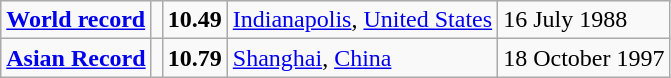<table class="wikitable">
<tr>
<td><strong><a href='#'>World record</a></strong></td>
<td></td>
<td><strong>10.49</strong></td>
<td><a href='#'>Indianapolis</a>, <a href='#'>United States</a></td>
<td>16 July 1988</td>
</tr>
<tr>
<td><strong><a href='#'>Asian Record</a></strong></td>
<td></td>
<td><strong>10.79</strong></td>
<td><a href='#'>Shanghai</a>, <a href='#'>China</a></td>
<td>18 October 1997</td>
</tr>
</table>
